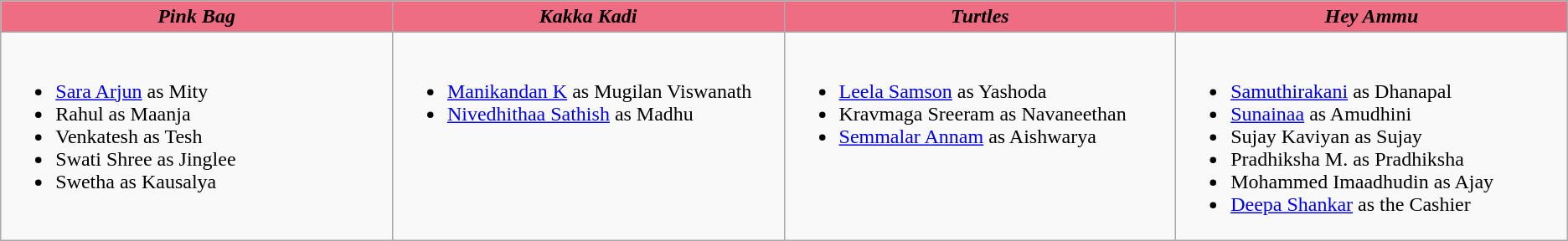<table class=wikitable>
<tr>
<th style="background:#EE6D82; width:20%"><em>Pink Bag</em></th>
<th style="background:#EE6D82; width:20%"><em>Kakka Kadi </em></th>
<th style="background:#EE6D82; width:20%"><em>Turtles</em></th>
<th style="background:#EE6D82; width:20%"><em>Hey Ammu</em></th>
</tr>
<tr>
<td valign="top"><br><ul><li><a href='#'>Sara Arjun</a> as Mity</li><li>Rahul as Maanja</li><li>Venkatesh as Tesh</li><li>Swati Shree as Jinglee</li><li>Swetha as Kausalya</li></ul></td>
<td valign="top"><br><ul><li><a href='#'>Manikandan K</a> as Mugilan Viswanath</li><li><a href='#'>Nivedhithaa Sathish</a> as Madhu</li></ul></td>
<td valign="top"><br><ul><li><a href='#'>Leela Samson</a> as Yashoda</li><li>Kravmaga Sreeram as Navaneethan</li><li><a href='#'>Semmalar Annam</a> as Aishwarya</li></ul></td>
<td valign="top"><br><ul><li><a href='#'>Samuthirakani</a> as Dhanapal</li><li><a href='#'>Sunainaa</a> as Amudhini</li><li>Sujay Kaviyan as Sujay</li><li>Pradhiksha M. as Pradhiksha</li><li>Mohammed Imaadhudin as Ajay</li><li><a href='#'>Deepa Shankar</a> as the Cashier</li></ul></td>
</tr>
</table>
